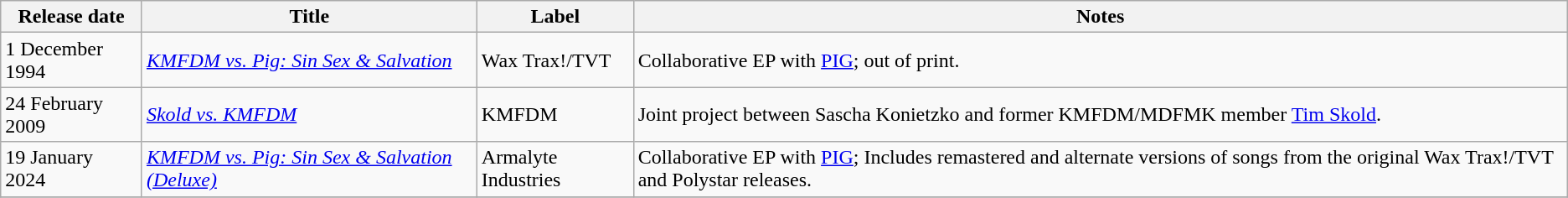<table class="wikitable">
<tr>
<th>Release date</th>
<th>Title</th>
<th>Label</th>
<th>Notes</th>
</tr>
<tr>
<td>1 December 1994</td>
<td><em><a href='#'>KMFDM vs. Pig: Sin Sex & Salvation</a></em></td>
<td>Wax Trax!/TVT</td>
<td>Collaborative EP with <a href='#'>PIG</a>; out of print.</td>
</tr>
<tr>
<td>24 February 2009</td>
<td><em><a href='#'>Skold vs. KMFDM</a></em></td>
<td>KMFDM</td>
<td>Joint project between Sascha Konietzko and former KMFDM/MDFMK member <a href='#'>Tim Skold</a>.</td>
</tr>
<tr>
<td>19 January 2024</td>
<td><em><a href='#'>KMFDM vs. Pig: Sin Sex & Salvation (Deluxe)</a></em></td>
<td>Armalyte Industries</td>
<td>Collaborative EP with <a href='#'>PIG</a>; Includes remastered and alternate versions of songs from the original Wax Trax!/TVT and Polystar releases.</td>
</tr>
<tr>
</tr>
</table>
